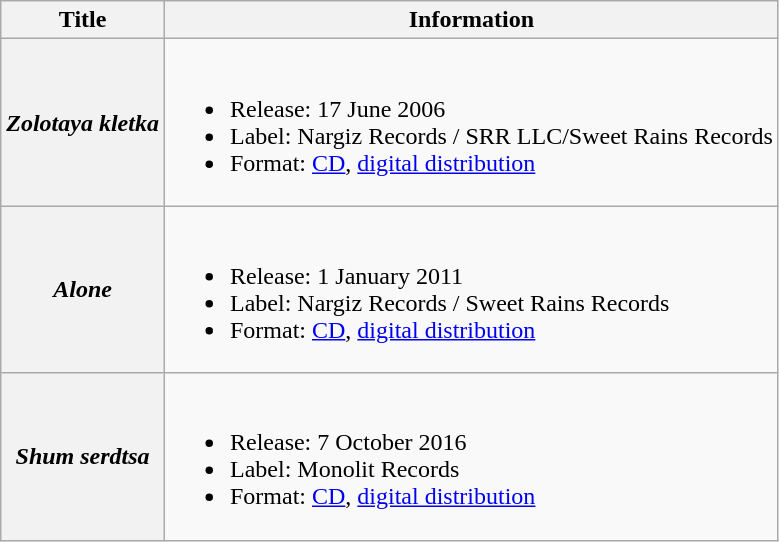<table class="wikitable">
<tr>
<th>Title</th>
<th>Information</th>
</tr>
<tr>
<th scope="row"><em>Zolotaya kletka</em></th>
<td><br><ul><li>Release: 17 June 2006</li><li>Label: Nargiz Records / SRR LLC/Sweet Rains Records</li><li>Format: <a href='#'>CD</a>, <a href='#'>digital distribution</a></li></ul></td>
</tr>
<tr>
<th scope="row"><em>Alone</em></th>
<td><br><ul><li>Release: 1 January 2011</li><li>Label: Nargiz Records / Sweet Rains Records</li><li>Format: <a href='#'>CD</a>, <a href='#'>digital distribution</a></li></ul></td>
</tr>
<tr>
<th scope="row"><em>Shum serdtsa</em></th>
<td><br><ul><li>Release: 7 October 2016</li><li>Label: Monolit Records</li><li>Format: <a href='#'>CD</a>, <a href='#'>digital distribution</a></li></ul></td>
</tr>
</table>
